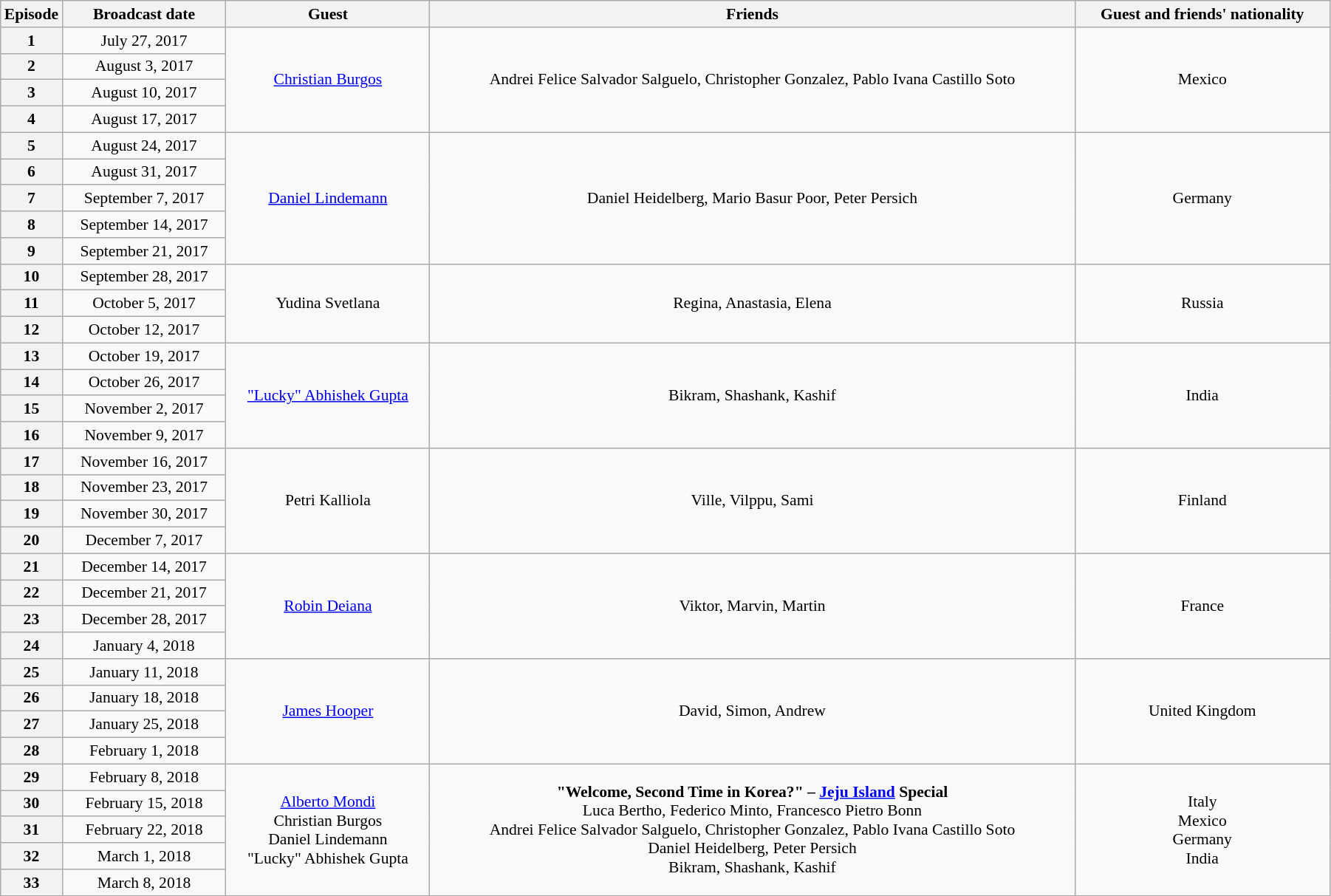<table class="wikitable mw-collapsible" style="text-align:center; font-size:90%; width:95%;">
<tr>
<th width="1%">Episode</th>
<th>Broadcast date</th>
<th>Guest</th>
<th>Friends</th>
<th>Guest and friends' nationality</th>
</tr>
<tr>
<th>1</th>
<td>July 27, 2017</td>
<td rowspan="4"><a href='#'>Christian Burgos</a></td>
<td rowspan="4">Andrei Felice Salvador Salguelo, Christopher Gonzalez, Pablo Ivana Castillo Soto</td>
<td rowspan="4">Mexico</td>
</tr>
<tr>
<th>2</th>
<td>August 3, 2017</td>
</tr>
<tr>
<th>3</th>
<td>August 10, 2017</td>
</tr>
<tr>
<th>4</th>
<td>August 17, 2017</td>
</tr>
<tr>
<th>5</th>
<td>August 24, 2017</td>
<td rowspan="5"><a href='#'>Daniel Lindemann</a></td>
<td rowspan="5">Daniel Heidelberg, Mario Basur Poor, Peter Persich</td>
<td rowspan="5">Germany</td>
</tr>
<tr>
<th>6</th>
<td>August 31, 2017</td>
</tr>
<tr>
<th>7</th>
<td>September 7, 2017</td>
</tr>
<tr>
<th>8</th>
<td>September 14, 2017</td>
</tr>
<tr>
<th>9</th>
<td>September 21, 2017</td>
</tr>
<tr>
<th>10</th>
<td>September 28, 2017</td>
<td rowspan="3">Yudina Svetlana</td>
<td rowspan="3">Regina, Anastasia, Elena</td>
<td rowspan="3">Russia</td>
</tr>
<tr>
<th>11</th>
<td>October 5, 2017</td>
</tr>
<tr>
<th>12</th>
<td>October 12, 2017</td>
</tr>
<tr>
<th>13</th>
<td>October 19, 2017</td>
<td rowspan="4"><a href='#'>"Lucky" Abhishek Gupta</a></td>
<td rowspan="4">Bikram, Shashank, Kashif</td>
<td rowspan="4">India</td>
</tr>
<tr>
<th>14</th>
<td>October 26, 2017</td>
</tr>
<tr>
<th>15</th>
<td>November 2, 2017</td>
</tr>
<tr>
<th>16</th>
<td>November 9, 2017</td>
</tr>
<tr>
<th>17</th>
<td>November 16, 2017</td>
<td rowspan="4">Petri Kalliola</td>
<td rowspan="4">Ville, Vilppu, Sami</td>
<td rowspan="4">Finland</td>
</tr>
<tr>
<th>18</th>
<td>November 23, 2017</td>
</tr>
<tr>
<th>19</th>
<td>November 30, 2017</td>
</tr>
<tr>
<th>20</th>
<td>December 7, 2017</td>
</tr>
<tr>
<th>21</th>
<td>December 14, 2017</td>
<td rowspan="4"><a href='#'>Robin Deiana</a></td>
<td rowspan="4">Viktor, Marvin, Martin</td>
<td rowspan="4">France</td>
</tr>
<tr>
<th>22</th>
<td>December 21, 2017</td>
</tr>
<tr>
<th>23</th>
<td>December 28, 2017</td>
</tr>
<tr>
<th>24</th>
<td>January 4, 2018</td>
</tr>
<tr>
<th>25</th>
<td>January 11, 2018</td>
<td rowspan="4"><a href='#'>James Hooper</a></td>
<td rowspan="4">David, Simon, Andrew</td>
<td rowspan="4">United Kingdom</td>
</tr>
<tr>
<th>26</th>
<td>January 18, 2018</td>
</tr>
<tr>
<th>27</th>
<td>January 25, 2018</td>
</tr>
<tr>
<th>28</th>
<td>February 1, 2018</td>
</tr>
<tr>
<th>29</th>
<td>February 8, 2018</td>
<td rowspan="5"><a href='#'>Alberto Mondi</a><br>Christian Burgos<br>Daniel Lindemann<br>"Lucky" Abhishek Gupta</td>
<td rowspan="5"><strong>"Welcome, Second Time in Korea?" – <a href='#'>Jeju Island</a> Special</strong><br>Luca Bertho, Federico Minto, Francesco Pietro Bonn<br>Andrei Felice Salvador Salguelo, Christopher Gonzalez, Pablo Ivana Castillo Soto<br>Daniel Heidelberg, Peter Persich<br>Bikram, Shashank, Kashif</td>
<td rowspan="5">Italy<br>Mexico<br>Germany<br>India</td>
</tr>
<tr>
<th>30</th>
<td>February 15, 2018</td>
</tr>
<tr>
<th>31</th>
<td>February 22, 2018</td>
</tr>
<tr>
<th>32</th>
<td>March 1, 2018</td>
</tr>
<tr>
<th>33</th>
<td>March 8, 2018</td>
</tr>
</table>
